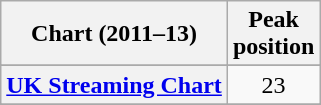<table class="wikitable sortable plainrowheaders">
<tr>
<th>Chart (2011–13)</th>
<th>Peak<br>position</th>
</tr>
<tr>
</tr>
<tr>
</tr>
<tr>
</tr>
<tr>
<th scope="row"><a href='#'>UK Streaming Chart</a></th>
<td style="text-align: center;">23</td>
</tr>
<tr>
</tr>
<tr>
</tr>
<tr>
</tr>
</table>
